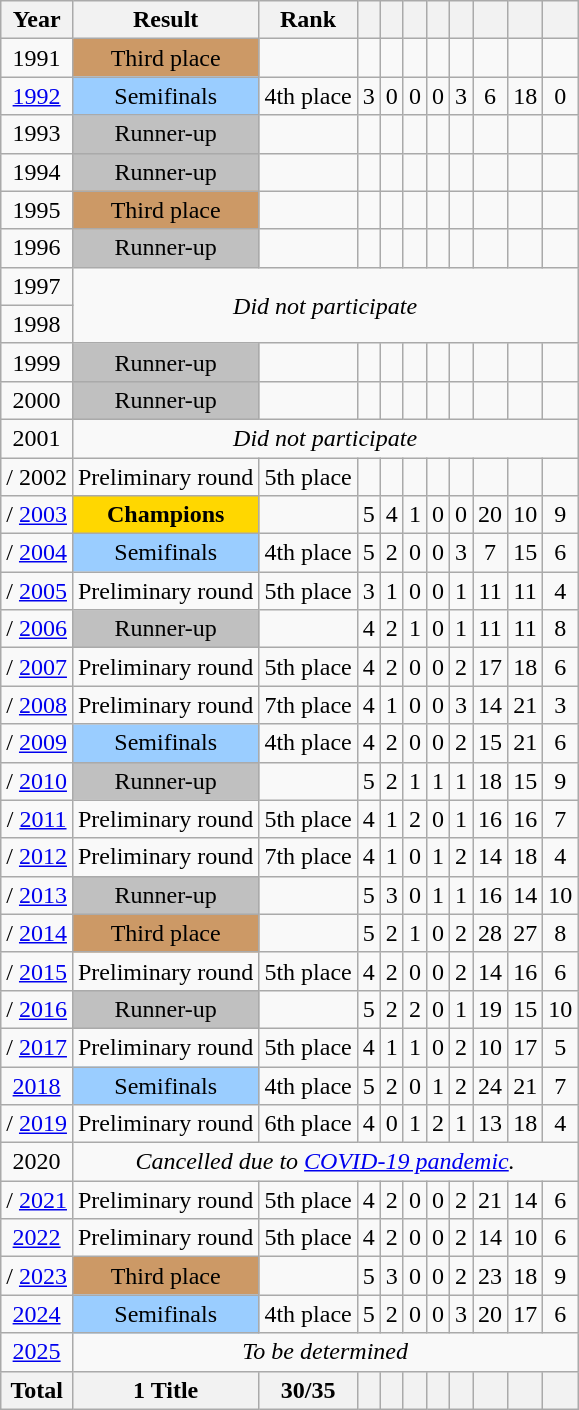<table class="wikitable" style="font-size: 100%; text-align: center;">
<tr>
<th>Year</th>
<th>Result</th>
<th>Rank</th>
<th></th>
<th></th>
<th></th>
<th></th>
<th></th>
<th></th>
<th></th>
<th></th>
</tr>
<tr>
<td> 1991</td>
<td style="background:#c96;">Third place</td>
<td></td>
<td></td>
<td></td>
<td></td>
<td></td>
<td></td>
<td></td>
<td></td>
<td></td>
</tr>
<tr>
<td> <a href='#'>1992</a></td>
<td style="background:#9acdff;">Semifinals</td>
<td>4th place</td>
<td>3</td>
<td>0</td>
<td>0</td>
<td>0</td>
<td>3</td>
<td>6</td>
<td>18</td>
<td>0</td>
</tr>
<tr>
<td> 1993</td>
<td style="background:silver;">Runner-up</td>
<td></td>
<td></td>
<td></td>
<td></td>
<td></td>
<td></td>
<td></td>
<td></td>
<td></td>
</tr>
<tr>
<td> 1994</td>
<td style="background:silver;">Runner-up</td>
<td></td>
<td></td>
<td></td>
<td></td>
<td></td>
<td></td>
<td></td>
<td></td>
<td></td>
</tr>
<tr>
<td> 1995</td>
<td style="background:#c96;">Third place</td>
<td></td>
<td></td>
<td></td>
<td></td>
<td></td>
<td></td>
<td></td>
<td></td>
<td></td>
</tr>
<tr>
<td> 1996</td>
<td style="background:silver;">Runner-up</td>
<td></td>
<td></td>
<td></td>
<td></td>
<td></td>
<td></td>
<td></td>
<td></td>
<td></td>
</tr>
<tr>
<td> 1997</td>
<td colspan="10" rowspan="2" align="center"><em>Did not participate</em></td>
</tr>
<tr>
<td> 1998</td>
</tr>
<tr>
<td> 1999</td>
<td style="background:silver;">Runner-up</td>
<td></td>
<td></td>
<td></td>
<td></td>
<td></td>
<td></td>
<td></td>
<td></td>
<td></td>
</tr>
<tr>
<td> 2000</td>
<td style="background:silver;">Runner-up</td>
<td></td>
<td></td>
<td></td>
<td></td>
<td></td>
<td></td>
<td></td>
<td></td>
<td></td>
</tr>
<tr>
<td> 2001</td>
<td colspan="10" align="center"><em>Did not participate</em></td>
</tr>
<tr>
<td> /  2002</td>
<td>Preliminary round</td>
<td>5th place</td>
<td></td>
<td></td>
<td></td>
<td></td>
<td></td>
<td></td>
<td></td>
<td></td>
</tr>
<tr>
<td> /  <a href='#'>2003</a></td>
<td style="background:gold;"><strong>Champions</strong></td>
<td></td>
<td>5</td>
<td>4</td>
<td>1</td>
<td>0</td>
<td>0</td>
<td>20</td>
<td>10</td>
<td>9</td>
</tr>
<tr>
<td> /  <a href='#'>2004</a></td>
<td style="background:#9acdff;">Semifinals</td>
<td>4th place</td>
<td>5</td>
<td>2</td>
<td>0</td>
<td>0</td>
<td>3</td>
<td>7</td>
<td>15</td>
<td>6</td>
</tr>
<tr>
<td> /  <a href='#'>2005</a></td>
<td>Preliminary round</td>
<td>5th place</td>
<td>3</td>
<td>1</td>
<td>0</td>
<td>0</td>
<td>1</td>
<td>11</td>
<td>11</td>
<td>4</td>
</tr>
<tr>
<td> /  <a href='#'>2006</a></td>
<td style="background:silver;">Runner-up</td>
<td></td>
<td>4</td>
<td>2</td>
<td>1</td>
<td>0</td>
<td>1</td>
<td>11</td>
<td>11</td>
<td>8</td>
</tr>
<tr>
<td> /  <a href='#'>2007</a></td>
<td>Preliminary round</td>
<td>5th place</td>
<td>4</td>
<td>2</td>
<td>0</td>
<td>0</td>
<td>2</td>
<td>17</td>
<td>18</td>
<td>6</td>
</tr>
<tr>
<td> /  <a href='#'>2008</a></td>
<td>Preliminary round</td>
<td>7th place</td>
<td>4</td>
<td>1</td>
<td>0</td>
<td>0</td>
<td>3</td>
<td>14</td>
<td>21</td>
<td>3</td>
</tr>
<tr>
<td> /  <a href='#'>2009</a></td>
<td style="background:#9acdff;">Semifinals</td>
<td>4th place</td>
<td>4</td>
<td>2</td>
<td>0</td>
<td>0</td>
<td>2</td>
<td>15</td>
<td>21</td>
<td>6</td>
</tr>
<tr>
<td> /  <a href='#'>2010</a></td>
<td style="background:silver;">Runner-up</td>
<td></td>
<td>5</td>
<td>2</td>
<td>1</td>
<td>1</td>
<td>1</td>
<td>18</td>
<td>15</td>
<td>9</td>
</tr>
<tr>
<td> /  <a href='#'>2011</a></td>
<td>Preliminary round</td>
<td>5th place</td>
<td>4</td>
<td>1</td>
<td>2</td>
<td>0</td>
<td>1</td>
<td>16</td>
<td>16</td>
<td>7</td>
</tr>
<tr>
<td> /  <a href='#'>2012</a></td>
<td>Preliminary round</td>
<td>7th place</td>
<td>4</td>
<td>1</td>
<td>0</td>
<td>1</td>
<td>2</td>
<td>14</td>
<td>18</td>
<td>4</td>
</tr>
<tr>
<td> /  <a href='#'>2013</a></td>
<td style="background:silver;">Runner-up</td>
<td></td>
<td>5</td>
<td>3</td>
<td>0</td>
<td>1</td>
<td>1</td>
<td>16</td>
<td>14</td>
<td>10</td>
</tr>
<tr>
<td> /  <a href='#'>2014</a></td>
<td style="background:#c96;">Third place</td>
<td></td>
<td>5</td>
<td>2</td>
<td>1</td>
<td>0</td>
<td>2</td>
<td>28</td>
<td>27</td>
<td>8</td>
</tr>
<tr>
<td> /  <a href='#'>2015</a></td>
<td>Preliminary round</td>
<td>5th place</td>
<td>4</td>
<td>2</td>
<td>0</td>
<td>0</td>
<td>2</td>
<td>14</td>
<td>16</td>
<td>6</td>
</tr>
<tr>
<td> /  <a href='#'>2016</a></td>
<td style="background:silver;">Runner-up</td>
<td></td>
<td>5</td>
<td>2</td>
<td>2</td>
<td>0</td>
<td>1</td>
<td>19</td>
<td>15</td>
<td>10</td>
</tr>
<tr>
<td> /  <a href='#'>2017</a></td>
<td>Preliminary round</td>
<td>5th place</td>
<td>4</td>
<td>1</td>
<td>1</td>
<td>0</td>
<td>2</td>
<td>10</td>
<td>17</td>
<td>5</td>
</tr>
<tr>
<td> <a href='#'>2018</a></td>
<td style="background:#9acdff;">Semifinals</td>
<td>4th place</td>
<td>5</td>
<td>2</td>
<td>0</td>
<td>1</td>
<td>2</td>
<td>24</td>
<td>21</td>
<td>7</td>
</tr>
<tr>
<td> /  <a href='#'>2019</a></td>
<td>Preliminary round</td>
<td>6th place</td>
<td>4</td>
<td>0</td>
<td>1</td>
<td>2</td>
<td>1</td>
<td>13</td>
<td>18</td>
<td>4</td>
</tr>
<tr>
<td> 2020</td>
<td colspan="10" align="center"><em>Cancelled due to <a href='#'>COVID-19 pandemic</a>.</em></td>
</tr>
<tr>
<td> /  <a href='#'>2021</a></td>
<td>Preliminary round</td>
<td>5th place</td>
<td>4</td>
<td>2</td>
<td>0</td>
<td>0</td>
<td>2</td>
<td>21</td>
<td>14</td>
<td>6</td>
</tr>
<tr>
<td> <a href='#'>2022</a></td>
<td>Preliminary round</td>
<td>5th place</td>
<td>4</td>
<td>2</td>
<td>0</td>
<td>0</td>
<td>2</td>
<td>14</td>
<td>10</td>
<td>6</td>
</tr>
<tr>
<td> /  <a href='#'>2023</a></td>
<td style="background:#c96;">Third place</td>
<td></td>
<td>5</td>
<td>3</td>
<td>0</td>
<td>0</td>
<td>2</td>
<td>23</td>
<td>18</td>
<td>9</td>
</tr>
<tr>
<td> <a href='#'>2024</a></td>
<td style="background:#9acdff;">Semifinals</td>
<td>4th place</td>
<td>5</td>
<td>2</td>
<td>0</td>
<td>0</td>
<td>3</td>
<td>20</td>
<td>17</td>
<td>6</td>
</tr>
<tr>
<td> <a href='#'>2025</a></td>
<td colspan="10" align="center"><em>To be determined</em></td>
</tr>
<tr>
<th>Total</th>
<th>1 Title</th>
<th>30/35</th>
<th></th>
<th></th>
<th></th>
<th></th>
<th></th>
<th></th>
<th></th>
<th></th>
</tr>
</table>
